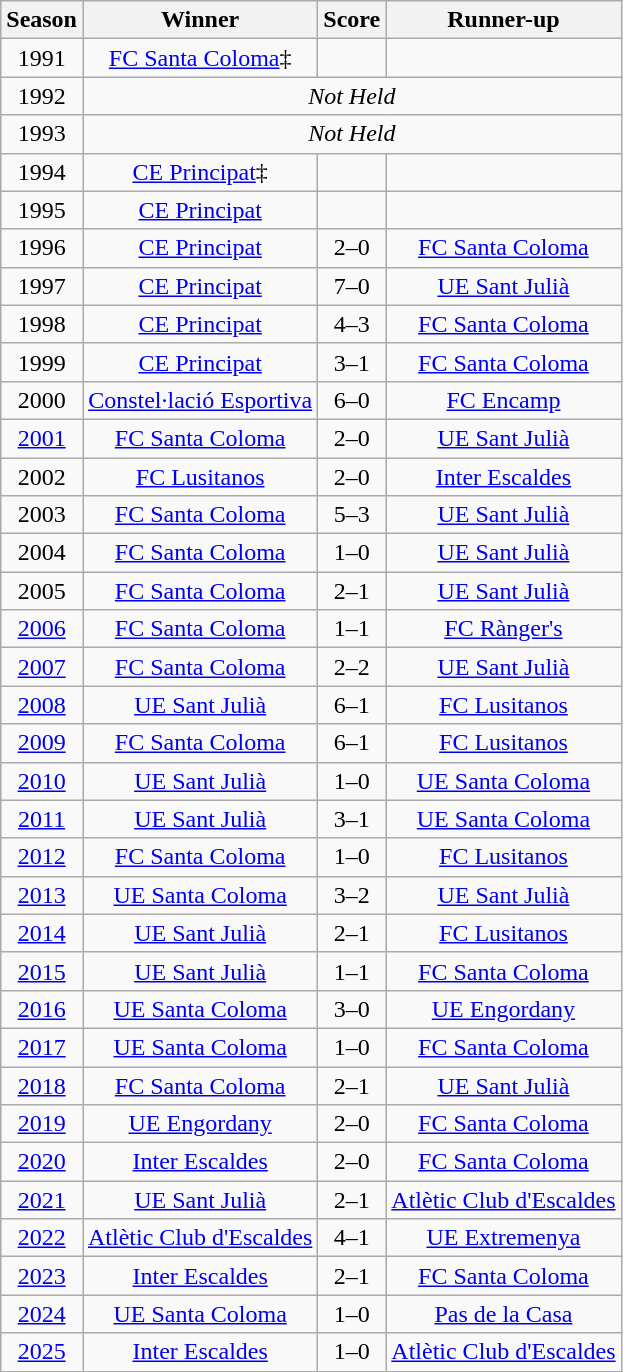<table class="wikitable" style="text-align:center;">
<tr>
<th>Season</th>
<th>Winner</th>
<th>Score</th>
<th>Runner-up</th>
</tr>
<tr>
<td>1991</td>
<td><a href='#'>FC Santa Coloma</a>‡</td>
<td></td>
<td></td>
</tr>
<tr>
<td>1992</td>
<td colspan=3><em>Not Held</em></td>
</tr>
<tr>
<td>1993</td>
<td colspan=3><em>Not Held</em></td>
</tr>
<tr>
<td>1994</td>
<td><a href='#'>CE Principat</a>‡</td>
<td></td>
<td></td>
</tr>
<tr>
<td>1995</td>
<td><a href='#'>CE Principat</a></td>
<td></td>
<td></td>
</tr>
<tr>
<td>1996</td>
<td><a href='#'>CE Principat</a></td>
<td>2–0</td>
<td><a href='#'>FC Santa Coloma</a></td>
</tr>
<tr>
<td>1997</td>
<td><a href='#'>CE Principat</a></td>
<td>7–0</td>
<td><a href='#'>UE Sant Julià</a></td>
</tr>
<tr>
<td>1998</td>
<td><a href='#'>CE Principat</a></td>
<td>4–3</td>
<td><a href='#'>FC Santa Coloma</a></td>
</tr>
<tr>
<td>1999</td>
<td><a href='#'>CE Principat</a></td>
<td>3–1</td>
<td><a href='#'>FC Santa Coloma</a></td>
</tr>
<tr>
<td>2000</td>
<td><a href='#'>Constel·lació Esportiva</a></td>
<td>6–0</td>
<td><a href='#'>FC Encamp</a></td>
</tr>
<tr>
<td><a href='#'>2001</a></td>
<td><a href='#'>FC Santa Coloma</a></td>
<td>2–0</td>
<td><a href='#'>UE Sant Julià</a></td>
</tr>
<tr>
<td>2002</td>
<td><a href='#'>FC Lusitanos</a></td>
<td>2–0</td>
<td><a href='#'>Inter Escaldes</a></td>
</tr>
<tr>
<td>2003</td>
<td><a href='#'>FC Santa Coloma</a></td>
<td>5–3</td>
<td><a href='#'>UE Sant Julià</a></td>
</tr>
<tr>
<td>2004</td>
<td><a href='#'>FC Santa Coloma</a></td>
<td>1–0</td>
<td><a href='#'>UE Sant Julià</a></td>
</tr>
<tr>
<td>2005</td>
<td><a href='#'>FC Santa Coloma</a></td>
<td>2–1</td>
<td><a href='#'>UE Sant Julià</a></td>
</tr>
<tr>
<td><a href='#'>2006</a></td>
<td><a href='#'>FC Santa Coloma</a></td>
<td>1–1 </td>
<td><a href='#'>FC Rànger's</a></td>
</tr>
<tr>
<td><a href='#'>2007</a></td>
<td><a href='#'>FC Santa Coloma</a></td>
<td>2–2 </td>
<td><a href='#'>UE Sant Julià</a></td>
</tr>
<tr>
<td><a href='#'>2008</a></td>
<td><a href='#'>UE Sant Julià</a></td>
<td>6–1</td>
<td><a href='#'>FC Lusitanos</a></td>
</tr>
<tr>
<td><a href='#'>2009</a></td>
<td><a href='#'>FC Santa Coloma</a></td>
<td>6–1</td>
<td><a href='#'>FC Lusitanos</a></td>
</tr>
<tr>
<td><a href='#'>2010</a></td>
<td><a href='#'>UE Sant Julià</a></td>
<td>1–0</td>
<td><a href='#'>UE Santa Coloma</a></td>
</tr>
<tr>
<td><a href='#'>2011</a></td>
<td><a href='#'>UE Sant Julià</a></td>
<td>3–1</td>
<td><a href='#'>UE Santa Coloma</a></td>
</tr>
<tr>
<td><a href='#'>2012</a></td>
<td><a href='#'>FC Santa Coloma</a></td>
<td>1–0</td>
<td><a href='#'>FC Lusitanos</a></td>
</tr>
<tr>
<td><a href='#'>2013</a></td>
<td><a href='#'>UE Santa Coloma</a></td>
<td>3–2 </td>
<td><a href='#'>UE Sant Julià</a></td>
</tr>
<tr>
<td><a href='#'>2014</a></td>
<td><a href='#'>UE Sant Julià</a></td>
<td>2–1</td>
<td><a href='#'>FC Lusitanos</a></td>
</tr>
<tr>
<td><a href='#'>2015</a></td>
<td><a href='#'>UE Sant Julià</a></td>
<td>1–1 </td>
<td><a href='#'>FC Santa Coloma</a></td>
</tr>
<tr>
<td><a href='#'>2016</a></td>
<td><a href='#'>UE Santa Coloma</a></td>
<td>3–0</td>
<td><a href='#'>UE Engordany</a></td>
</tr>
<tr>
<td><a href='#'>2017</a></td>
<td><a href='#'>UE Santa Coloma</a></td>
<td>1–0</td>
<td><a href='#'>FC Santa Coloma</a></td>
</tr>
<tr>
<td><a href='#'>2018</a></td>
<td><a href='#'>FC Santa Coloma</a></td>
<td>2–1</td>
<td><a href='#'>UE Sant Julià</a></td>
</tr>
<tr>
<td><a href='#'>2019</a></td>
<td><a href='#'>UE Engordany</a></td>
<td>2–0</td>
<td><a href='#'>FC Santa Coloma</a></td>
</tr>
<tr>
<td><a href='#'>2020</a></td>
<td><a href='#'>Inter Escaldes</a></td>
<td>2–0</td>
<td><a href='#'>FC Santa Coloma</a></td>
</tr>
<tr>
<td><a href='#'>2021</a></td>
<td><a href='#'>UE Sant Julià</a></td>
<td>2–1</td>
<td><a href='#'>Atlètic Club d'Escaldes</a></td>
</tr>
<tr>
<td><a href='#'>2022</a></td>
<td><a href='#'>Atlètic Club d'Escaldes</a></td>
<td>4–1</td>
<td><a href='#'>UE Extremenya</a></td>
</tr>
<tr>
<td><a href='#'>2023</a></td>
<td><a href='#'>Inter Escaldes</a></td>
<td>2–1</td>
<td><a href='#'>FC Santa Coloma</a></td>
</tr>
<tr>
<td><a href='#'>2024</a></td>
<td><a href='#'>UE Santa Coloma</a></td>
<td>1–0 </td>
<td><a href='#'>Pas de la Casa</a></td>
</tr>
<tr>
<td><a href='#'>2025</a></td>
<td><a href='#'>Inter Escaldes</a></td>
<td>1–0</td>
<td><a href='#'>Atlètic Club d'Escaldes</a></td>
</tr>
</table>
